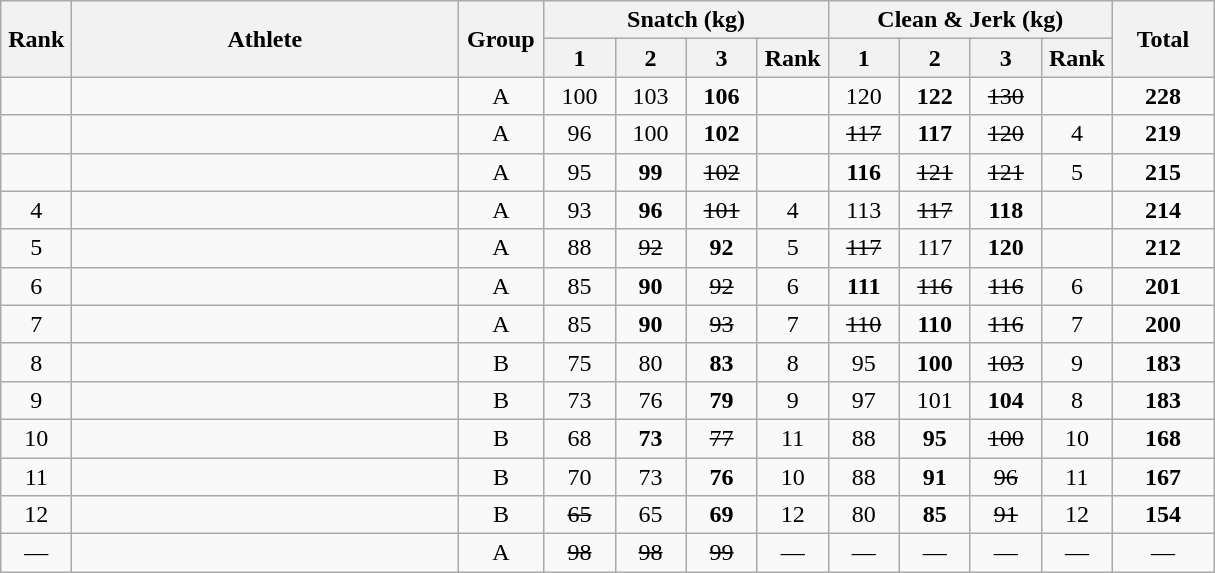<table class = "wikitable" style="text-align:center;">
<tr>
<th rowspan=2 width=40>Rank</th>
<th rowspan=2 width=250>Athlete</th>
<th rowspan=2 width=50>Group</th>
<th colspan=4>Snatch (kg)</th>
<th colspan=4>Clean & Jerk (kg)</th>
<th rowspan=2 width=60>Total</th>
</tr>
<tr>
<th width=40>1</th>
<th width=40>2</th>
<th width=40>3</th>
<th width=40>Rank</th>
<th width=40>1</th>
<th width=40>2</th>
<th width=40>3</th>
<th width=40>Rank</th>
</tr>
<tr>
<td></td>
<td align=left></td>
<td>A</td>
<td>100</td>
<td>103</td>
<td><strong>106</strong></td>
<td></td>
<td>120</td>
<td><strong>122</strong></td>
<td><s>130</s></td>
<td></td>
<td><strong>228</strong></td>
</tr>
<tr>
<td></td>
<td align=left></td>
<td>A</td>
<td>96</td>
<td>100</td>
<td><strong>102</strong></td>
<td></td>
<td><s>117</s></td>
<td><strong>117</strong></td>
<td><s>120</s></td>
<td>4</td>
<td><strong>219</strong></td>
</tr>
<tr>
<td></td>
<td align=left></td>
<td>A</td>
<td>95</td>
<td><strong>99</strong></td>
<td><s>102</s></td>
<td></td>
<td><strong>116</strong></td>
<td><s>121</s></td>
<td><s>121</s></td>
<td>5</td>
<td><strong>215</strong></td>
</tr>
<tr>
<td>4</td>
<td align=left></td>
<td>A</td>
<td>93</td>
<td><strong>96</strong></td>
<td><s>101</s></td>
<td>4</td>
<td>113</td>
<td><s>117</s></td>
<td><strong>118</strong></td>
<td></td>
<td><strong>214</strong></td>
</tr>
<tr>
<td>5</td>
<td align=left></td>
<td>A</td>
<td>88</td>
<td><s>92</s></td>
<td><strong>92</strong></td>
<td>5</td>
<td><s>117</s></td>
<td>117</td>
<td><strong>120</strong></td>
<td></td>
<td><strong>212</strong></td>
</tr>
<tr>
<td>6</td>
<td align=left></td>
<td>A</td>
<td>85</td>
<td><strong>90</strong></td>
<td><s>92</s></td>
<td>6</td>
<td><strong>111</strong></td>
<td><s>116</s></td>
<td><s>116</s></td>
<td>6</td>
<td><strong>201</strong></td>
</tr>
<tr>
<td>7</td>
<td align=left></td>
<td>A</td>
<td>85</td>
<td><strong>90</strong></td>
<td><s>93</s></td>
<td>7</td>
<td><s>110</s></td>
<td><strong>110</strong></td>
<td><s>116</s></td>
<td>7</td>
<td><strong>200</strong></td>
</tr>
<tr>
<td>8</td>
<td align=left></td>
<td>B</td>
<td>75</td>
<td>80</td>
<td><strong>83</strong></td>
<td>8</td>
<td>95</td>
<td><strong>100</strong></td>
<td><s>103</s></td>
<td>9</td>
<td><strong>183</strong></td>
</tr>
<tr>
<td>9</td>
<td align=left></td>
<td>B</td>
<td>73</td>
<td>76</td>
<td><strong>79</strong></td>
<td>9</td>
<td>97</td>
<td>101</td>
<td><strong>104</strong></td>
<td>8</td>
<td><strong>183</strong></td>
</tr>
<tr>
<td>10</td>
<td align=left></td>
<td>B</td>
<td>68</td>
<td><strong>73</strong></td>
<td><s>77</s></td>
<td>11</td>
<td>88</td>
<td><strong>95</strong></td>
<td><s>100</s></td>
<td>10</td>
<td><strong>168</strong></td>
</tr>
<tr>
<td>11</td>
<td align=left></td>
<td>B</td>
<td>70</td>
<td>73</td>
<td><strong>76</strong></td>
<td>10</td>
<td>88</td>
<td><strong>91</strong></td>
<td><s>96</s></td>
<td>11</td>
<td><strong>167</strong></td>
</tr>
<tr>
<td>12</td>
<td align=left></td>
<td>B</td>
<td><s>65</s></td>
<td>65</td>
<td><strong>69</strong></td>
<td>12</td>
<td>80</td>
<td><strong>85</strong></td>
<td><s>91</s></td>
<td>12</td>
<td><strong>154</strong></td>
</tr>
<tr>
<td>—</td>
<td align=left></td>
<td>A</td>
<td><s>98</s></td>
<td><s>98</s></td>
<td><s>99</s></td>
<td>—</td>
<td>—</td>
<td>—</td>
<td>—</td>
<td>—</td>
<td>—</td>
</tr>
</table>
